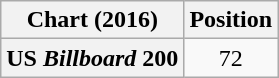<table class="wikitable plainrowheaders" style="text-align:center">
<tr>
<th scope="col">Chart (2016)</th>
<th scope="col">Position</th>
</tr>
<tr>
<th scope="row">US <em>Billboard</em> 200</th>
<td>72</td>
</tr>
</table>
